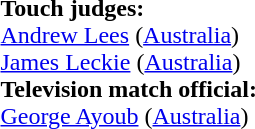<table style="width:100%">
<tr>
<td><br>
<strong>Touch judges:</strong>
<br><a href='#'>Andrew Lees</a> (<a href='#'>Australia</a>)
<br><a href='#'>James Leckie</a> (<a href='#'>Australia</a>)
<br><strong>Television match official:</strong>
<br><a href='#'>George Ayoub</a> (<a href='#'>Australia</a>)</td>
</tr>
</table>
